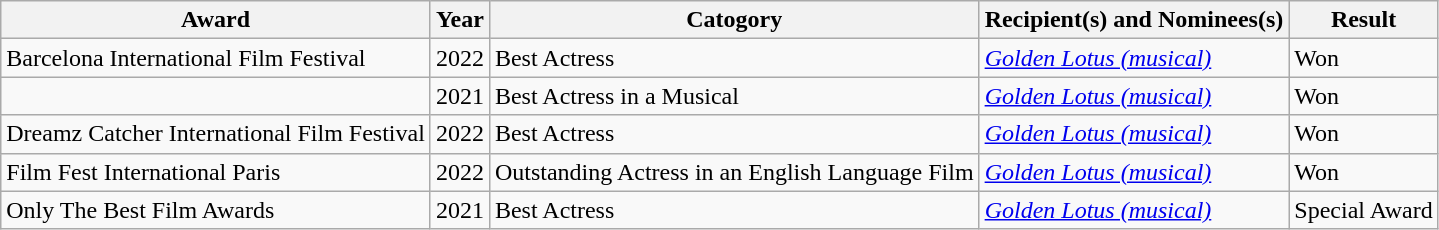<table class="wikitable">
<tr>
<th>Award</th>
<th>Year</th>
<th>Catogory</th>
<th>Recipient(s) and Nominees(s)</th>
<th>Result</th>
</tr>
<tr>
<td>Barcelona International Film Festival</td>
<td>2022</td>
<td>Best Actress</td>
<td><em><a href='#'>Golden Lotus (musical)</a></em></td>
<td>Won</td>
</tr>
<tr>
<td></td>
<td>2021</td>
<td>Best Actress in a Musical</td>
<td><em><a href='#'>Golden Lotus (musical)</a></em></td>
<td>Won</td>
</tr>
<tr>
<td>Dreamz Catcher International Film Festival</td>
<td>2022</td>
<td>Best Actress</td>
<td><em><a href='#'>Golden Lotus (musical)</a></em></td>
<td>Won</td>
</tr>
<tr>
<td>Film Fest International Paris</td>
<td>2022</td>
<td>Outstanding Actress in an English Language Film</td>
<td><em><a href='#'>Golden Lotus (musical)</a></em></td>
<td>Won</td>
</tr>
<tr>
<td>Only The Best Film Awards</td>
<td>2021</td>
<td>Best Actress</td>
<td><em><a href='#'>Golden Lotus (musical)</a></em></td>
<td>Special Award</td>
</tr>
</table>
